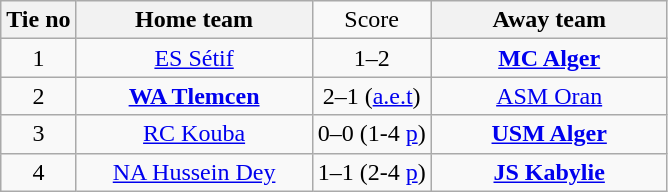<table class="wikitable" style="text-align:center">
<tr>
<th>Tie no</th>
<th width="150">Home team</th>
<td>Score</td>
<th width="150">Away team</th>
</tr>
<tr>
<td>1</td>
<td><a href='#'>ES Sétif</a></td>
<td>1–2</td>
<td><strong><a href='#'>MC Alger</a></strong></td>
</tr>
<tr>
<td>2</td>
<td><strong><a href='#'>WA Tlemcen</a></strong></td>
<td>2–1 (<a href='#'>a.e.t</a>)</td>
<td><a href='#'>ASM Oran</a></td>
</tr>
<tr>
<td>3</td>
<td><a href='#'>RC Kouba</a></td>
<td>0–0 (1-4 <a href='#'>p</a>)</td>
<td><strong><a href='#'>USM Alger</a></strong></td>
</tr>
<tr>
<td>4</td>
<td><a href='#'>NA Hussein Dey</a></td>
<td>1–1 (2-4 <a href='#'>p</a>)</td>
<td><strong><a href='#'>JS Kabylie</a></strong></td>
</tr>
</table>
